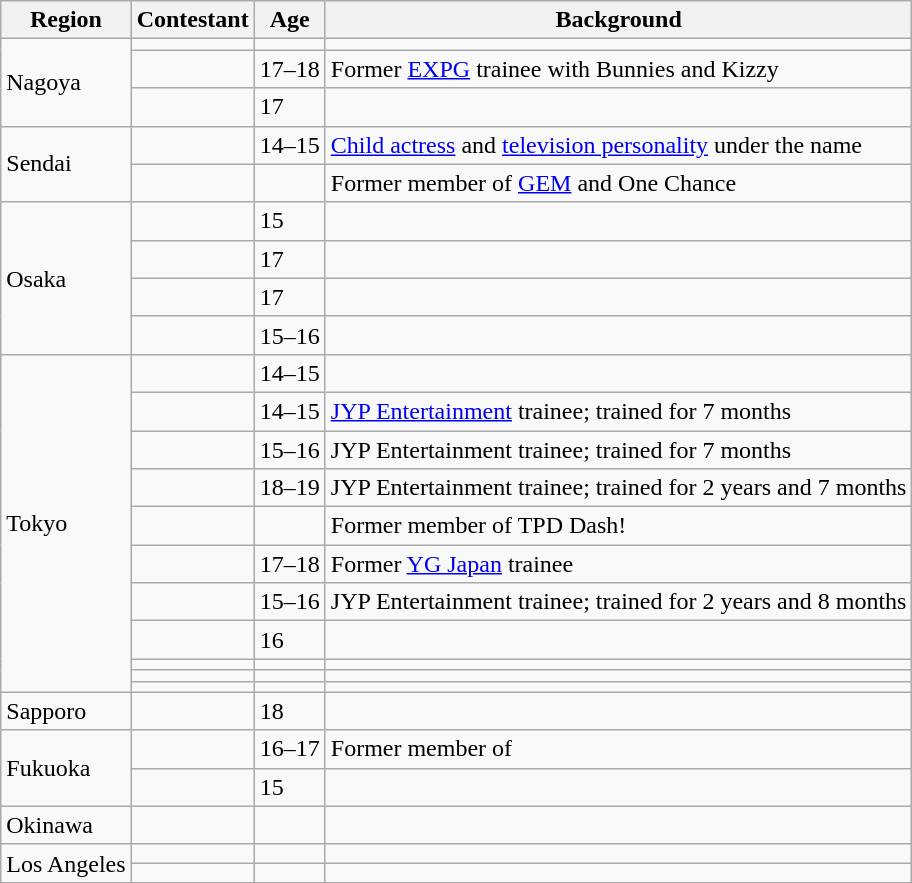<table class="wikitable sortable">
<tr>
<th style="text-align:center;">Region</th>
<th>Contestant</th>
<th>Age</th>
<th>Background</th>
</tr>
<tr>
<td rowspan="3">Nagoya</td>
<td data-sort-value="Hanada"></td>
<td></td>
<td></td>
</tr>
<tr>
<td data-sort-value="Hanabashi"></td>
<td>17–18</td>
<td>Former <a href='#'>EXPG</a> trainee with Bunnies and Kizzy</td>
</tr>
<tr>
<td data-sort-value="Sakurai"></td>
<td>17</td>
<td></td>
</tr>
<tr>
<td rowspan="2">Sendai</td>
<td data-sort-value="Hillman"></td>
<td>14–15</td>
<td><a href='#'>Child actress</a> and <a href='#'>television personality</a> under the name </td>
</tr>
<tr>
<td data-sort-value="Oguri"></td>
<td></td>
<td>Former member of <a href='#'>GEM</a> and One Chance</td>
</tr>
<tr>
<td rowspan="4">Osaka</td>
<td data-sort-value="Marutani"></td>
<td>15</td>
<td></td>
</tr>
<tr>
<td data-sort-value="Kishida"></td>
<td>17</td>
<td></td>
</tr>
<tr>
<td data-sort-value="Oe"></td>
<td>17</td>
<td></td>
</tr>
<tr>
<td data-sort-value="Ogou"></td>
<td>15–16</td>
<td></td>
</tr>
<tr>
<td rowspan="11">Tokyo</td>
<td data-sort-value="Inoue"></td>
<td>14–15</td>
<td></td>
</tr>
<tr>
<td data-sort-value="Suzuno"></td>
<td>14–15</td>
<td><a href='#'>JYP Entertainment</a> trainee; trained for 7 months</td>
</tr>
<tr>
<td data-sort-value="Yokoi"></td>
<td>15–16</td>
<td>JYP Entertainment trainee; trained for 7 months</td>
</tr>
<tr>
<td data-sort-value="Yamaguchi"></td>
<td>18–19</td>
<td>JYP Entertainment trainee; trained for 2 years and 7 months</td>
</tr>
<tr>
<td data-sort-value="Tanigawa"></td>
<td></td>
<td>Former member of TPD Dash!</td>
</tr>
<tr>
<td data-sort-value="Katsumura"></td>
<td>17–18</td>
<td>Former <a href='#'>YG Japan</a> trainee</td>
</tr>
<tr>
<td></td>
<td>15–16</td>
<td>JYP Entertainment trainee; trained for 2 years and 8 months</td>
</tr>
<tr>
<td data-sort-value="Arai"></td>
<td>16</td>
<td></td>
</tr>
<tr>
<td data-sort-value="Taniya"></td>
<td></td>
<td></td>
</tr>
<tr>
<td data-sort-value="Takaya"></td>
<td></td>
<td></td>
</tr>
<tr>
<td data-sort-value="Ito"></td>
<td></td>
<td></td>
</tr>
<tr>
<td>Sapporo</td>
<td data-sort-value="Ozaki"></td>
<td>18</td>
<td></td>
</tr>
<tr>
<td rowspan="2">Fukuoka</td>
<td data-sort-value="Ikematsu"></td>
<td>16–17</td>
<td>Former member of </td>
</tr>
<tr>
<td data-sort-value="Hirai"></td>
<td>15</td>
<td></td>
</tr>
<tr>
<td>Okinawa</td>
<td data-sort-value="Yamashiro"></td>
<td></td>
<td></td>
</tr>
<tr>
<td rowspan="2">Los Angeles</td>
<td data-sort-value="Plunkett"></td>
<td></td>
<td></td>
</tr>
<tr>
<td data-sort-value="Sato"></td>
<td></td>
<td></td>
</tr>
<tr>
</tr>
</table>
